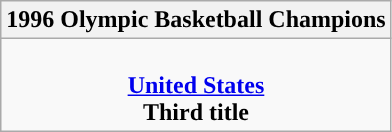<table class=wikitable style="text-align:center;">
<tr>
<th>1996 Olympic Basketball Champions</th>
</tr>
<tr>
<td> <br> <strong><a href='#'>United States</a></strong> <br> <strong>Third title</strong></td>
</tr>
</table>
